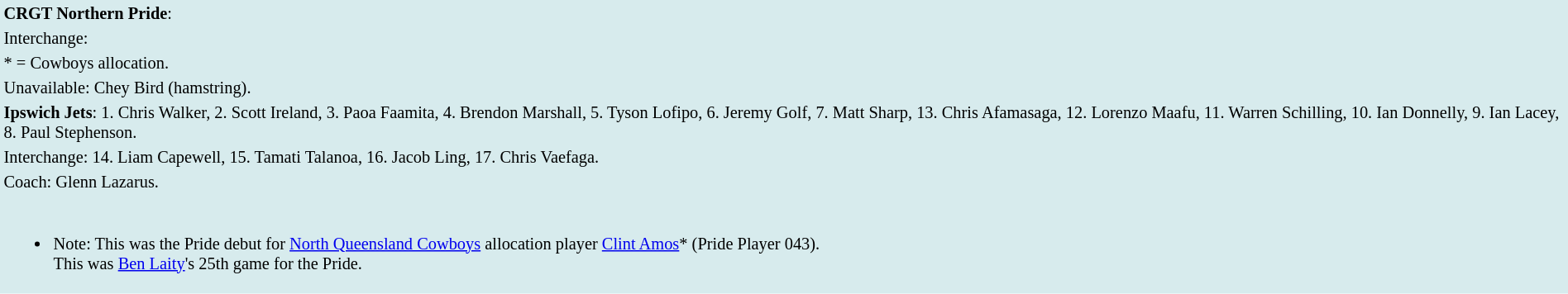<table style="background:#d7ebed; font-size:85%; width:100%;">
<tr>
<td><strong>CRGT Northern Pride</strong>:             </td>
</tr>
<tr>
<td>Interchange:    </td>
</tr>
<tr>
<td>* = Cowboys allocation.</td>
</tr>
<tr>
<td>Unavailable: Chey Bird (hamstring).</td>
</tr>
<tr>
<td><strong>Ipswich Jets</strong>: 1. Chris Walker, 2. Scott Ireland, 3. Paoa Faamita, 4. Brendon Marshall, 5. Tyson Lofipo, 6. Jeremy Golf, 7. Matt Sharp, 13. Chris Afamasaga, 12. Lorenzo Maafu, 11. Warren Schilling, 10. Ian Donnelly, 9. Ian Lacey, 8. Paul Stephenson.</td>
</tr>
<tr>
<td>Interchange: 14. Liam Capewell, 15. Tamati Talanoa, 16. Jacob Ling, 17. Chris Vaefaga.</td>
</tr>
<tr>
<td>Coach: Glenn Lazarus.</td>
</tr>
<tr>
<td><br><ul><li>Note: This was the Pride debut for <a href='#'>North Queensland Cowboys</a> allocation player <a href='#'>Clint Amos</a>* (Pride Player 043).<br>This was <a href='#'>Ben Laity</a>'s 25th game for the Pride.</li></ul></td>
</tr>
</table>
